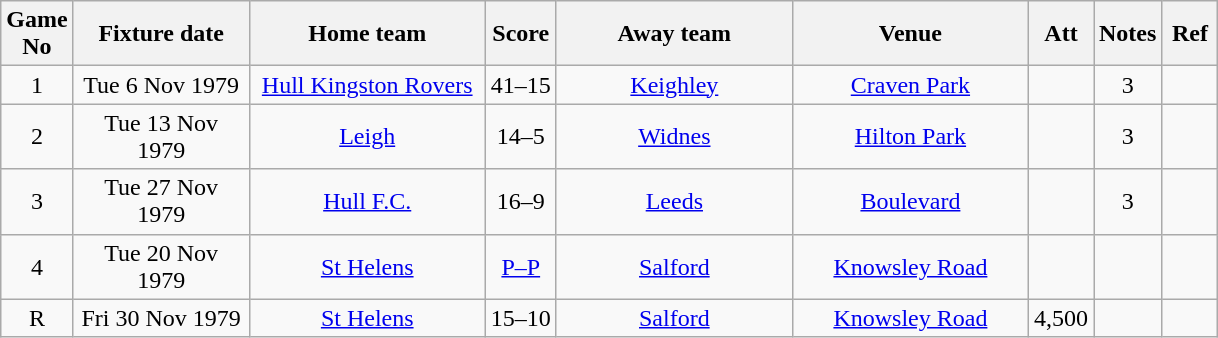<table class="wikitable" style="text-align:center;">
<tr>
<th width=20 abbr="No">Game No</th>
<th width=110 abbr="Date">Fixture date</th>
<th width=150 abbr="Home team">Home team</th>
<th width=40 abbr="Score">Score</th>
<th width=150 abbr="Away team">Away team</th>
<th width=150 abbr="Venue">Venue</th>
<th width=30 abbr="Att">Att</th>
<th width=20 abbr="Notes">Notes</th>
<th width=30 abbr="Ref">Ref</th>
</tr>
<tr>
<td>1</td>
<td>Tue 6 Nov 1979</td>
<td><a href='#'>Hull Kingston Rovers</a></td>
<td>41–15</td>
<td><a href='#'>Keighley</a></td>
<td><a href='#'>Craven Park</a></td>
<td></td>
<td>3</td>
<td></td>
</tr>
<tr>
<td>2</td>
<td>Tue 13 Nov 1979</td>
<td><a href='#'>Leigh</a></td>
<td>14–5</td>
<td><a href='#'>Widnes</a></td>
<td><a href='#'>Hilton Park</a></td>
<td></td>
<td>3</td>
<td></td>
</tr>
<tr>
<td>3</td>
<td>Tue 27 Nov 1979</td>
<td><a href='#'>Hull F.C.</a></td>
<td>16–9</td>
<td><a href='#'>Leeds</a></td>
<td><a href='#'>Boulevard</a></td>
<td></td>
<td>3</td>
<td></td>
</tr>
<tr>
<td>4</td>
<td>Tue 20 Nov 1979</td>
<td><a href='#'>St Helens</a></td>
<td><a href='#'>P–P</a></td>
<td><a href='#'>Salford</a></td>
<td><a href='#'>Knowsley Road</a></td>
<td></td>
<td></td>
<td></td>
</tr>
<tr>
<td>R</td>
<td>Fri 30 Nov 1979</td>
<td><a href='#'>St Helens</a></td>
<td>15–10</td>
<td><a href='#'>Salford</a></td>
<td><a href='#'>Knowsley Road</a></td>
<td>4,500</td>
<td></td>
<td></td>
</tr>
</table>
